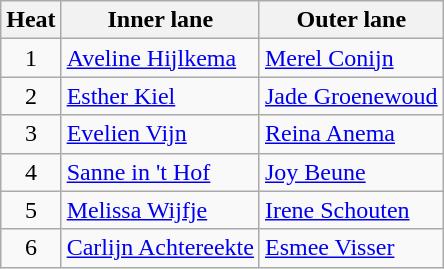<table class="wikitable">
<tr>
<th>Heat</th>
<th>Inner lane</th>
<th>Outer lane</th>
</tr>
<tr>
<td align="center">1</td>
<td><a href='#'>Aveline Hijlkema</a></td>
<td><a href='#'>Merel Conijn</a></td>
</tr>
<tr>
<td align="center">2</td>
<td><a href='#'>Esther Kiel</a></td>
<td><a href='#'>Jade Groenewoud</a></td>
</tr>
<tr>
<td align="center">3</td>
<td><a href='#'>Evelien Vijn</a></td>
<td><a href='#'>Reina Anema</a></td>
</tr>
<tr>
<td align="center">4</td>
<td><a href='#'>Sanne in 't Hof</a></td>
<td><a href='#'>Joy Beune</a></td>
</tr>
<tr>
<td align="center">5</td>
<td><a href='#'>Melissa Wijfje</a></td>
<td><a href='#'>Irene Schouten</a></td>
</tr>
<tr>
<td align="center">6</td>
<td><a href='#'>Carlijn Achtereekte</a></td>
<td><a href='#'>Esmee Visser</a></td>
</tr>
</table>
